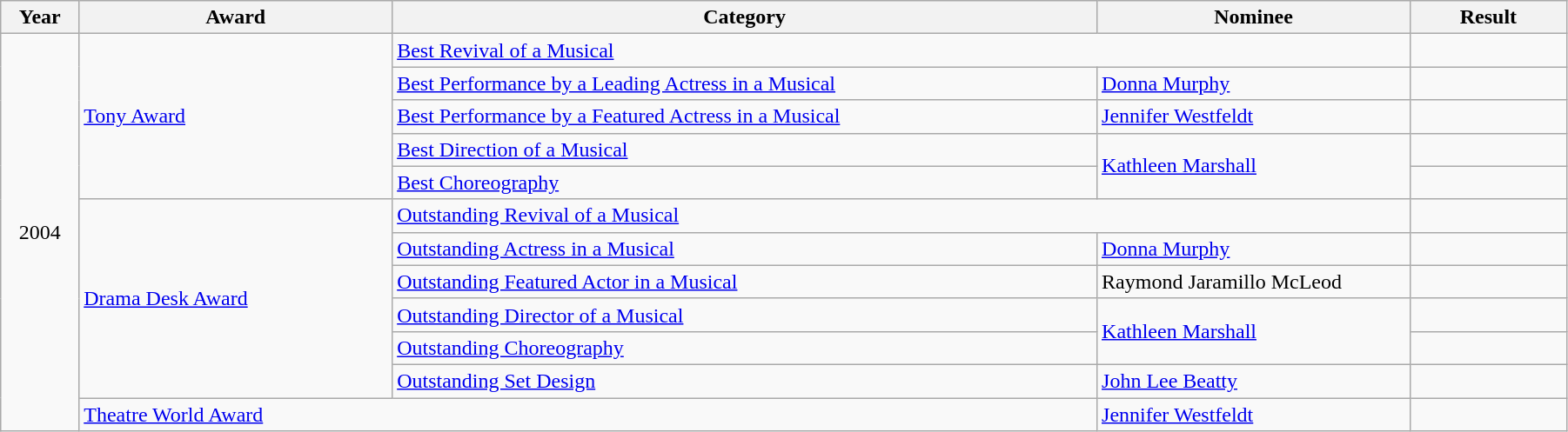<table class="wikitable" width="95%">
<tr>
<th width="5%">Year</th>
<th width="20%">Award</th>
<th width="45%">Category</th>
<th width="20%">Nominee</th>
<th width="10%">Result</th>
</tr>
<tr>
<td rowspan="12" align="center">2004</td>
<td rowspan="5"><a href='#'>Tony Award</a></td>
<td colspan="2"><a href='#'>Best Revival of a Musical</a></td>
<td></td>
</tr>
<tr>
<td><a href='#'>Best Performance by a Leading Actress in a Musical</a></td>
<td><a href='#'>Donna Murphy</a></td>
<td></td>
</tr>
<tr>
<td><a href='#'>Best Performance by a Featured Actress in a Musical</a></td>
<td><a href='#'>Jennifer Westfeldt</a></td>
<td></td>
</tr>
<tr>
<td><a href='#'>Best Direction of a Musical</a></td>
<td rowspan="2"><a href='#'>Kathleen Marshall</a></td>
<td></td>
</tr>
<tr>
<td><a href='#'>Best Choreography</a></td>
<td></td>
</tr>
<tr>
<td rowspan="6"><a href='#'>Drama Desk Award</a></td>
<td colspan="2"><a href='#'>Outstanding Revival of a Musical</a></td>
<td></td>
</tr>
<tr>
<td><a href='#'>Outstanding Actress in a Musical</a></td>
<td><a href='#'>Donna Murphy</a></td>
<td></td>
</tr>
<tr>
<td><a href='#'>Outstanding Featured Actor in a Musical</a></td>
<td>Raymond Jaramillo McLeod</td>
<td></td>
</tr>
<tr>
<td><a href='#'>Outstanding Director of a Musical</a></td>
<td rowspan="2"><a href='#'>Kathleen Marshall</a></td>
<td></td>
</tr>
<tr>
<td><a href='#'>Outstanding Choreography</a></td>
<td></td>
</tr>
<tr>
<td><a href='#'>Outstanding Set Design</a></td>
<td><a href='#'>John Lee Beatty</a></td>
<td></td>
</tr>
<tr>
<td colspan="2"><a href='#'>Theatre World Award</a></td>
<td><a href='#'>Jennifer Westfeldt</a></td>
<td></td>
</tr>
</table>
